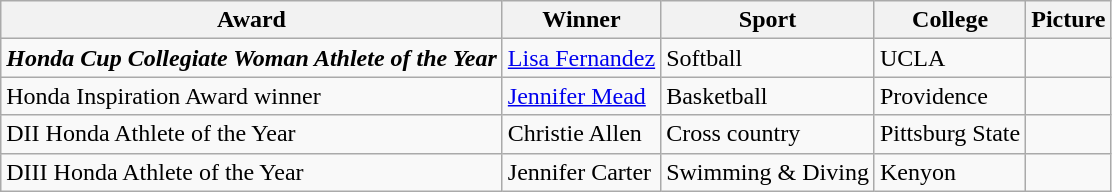<table class="wikitable">
<tr>
<th>Award</th>
<th>Winner</th>
<th>Sport</th>
<th>College</th>
<th>Picture</th>
</tr>
<tr>
<td><strong><em>Honda Cup<strong> Collegiate Woman Athlete of the Year<em></td>
<td><a href='#'>Lisa Fernandez</a></td>
<td>Softball</td>
<td>UCLA</td>
<td></td>
</tr>
<tr>
<td></em>Honda Inspiration Award winner<em></td>
<td><a href='#'>Jennifer Mead</a></td>
<td>Basketball</td>
<td>Providence</td>
<td></td>
</tr>
<tr>
<td></em>DII Honda Athlete of the Year<em></td>
<td>Christie Allen</td>
<td>Cross country</td>
<td>Pittsburg State</td>
<td></td>
</tr>
<tr>
<td></em>DIII Honda Athlete of the Year<em></td>
<td>Jennifer Carter</td>
<td>Swimming & Diving</td>
<td>Kenyon</td>
<td></td>
</tr>
</table>
